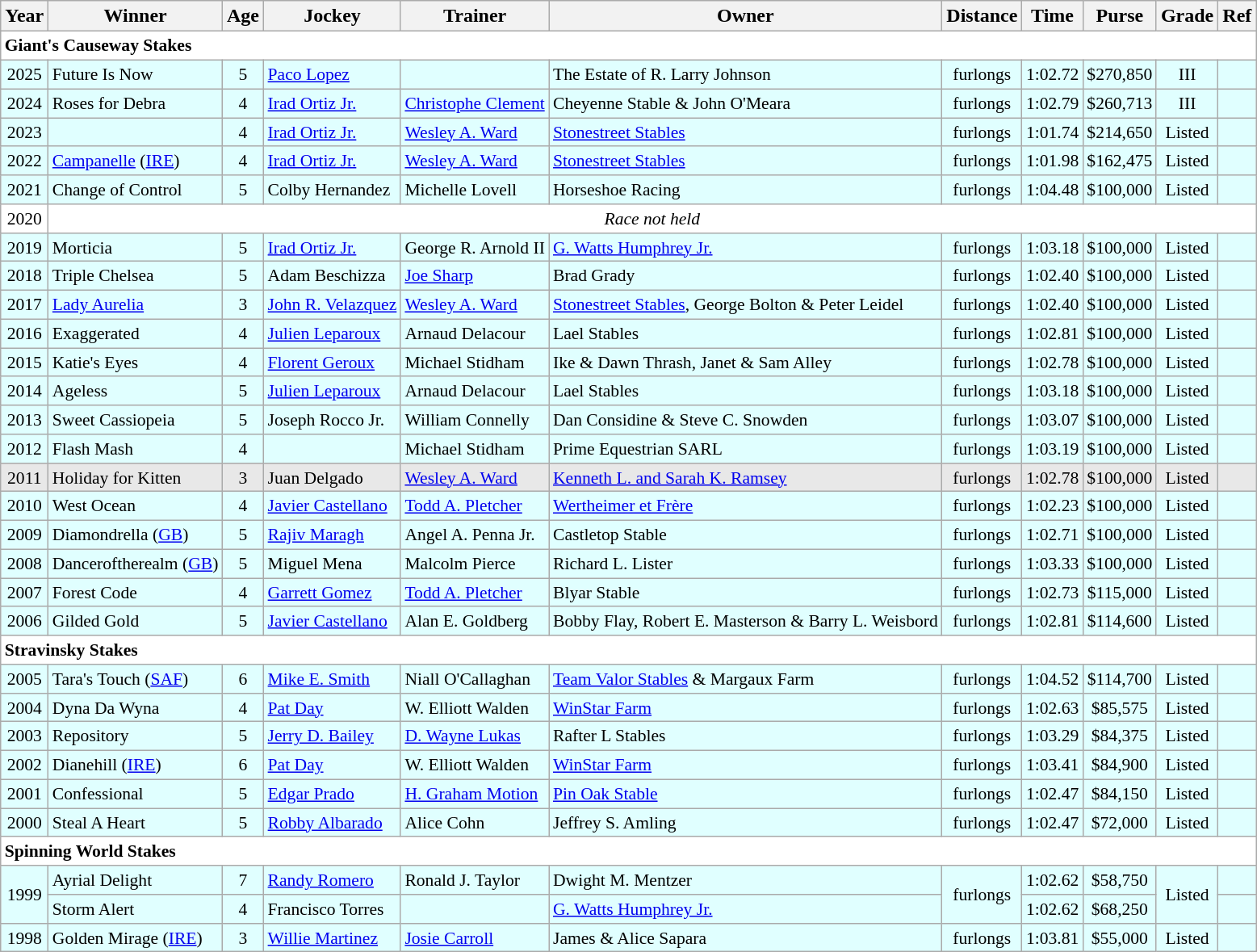<table class="wikitable sortable">
<tr>
<th>Year</th>
<th>Winner</th>
<th>Age</th>
<th>Jockey</th>
<th>Trainer</th>
<th>Owner</th>
<th>Distance</th>
<th>Time</th>
<th>Purse</th>
<th>Grade</th>
<th>Ref</th>
</tr>
<tr style="font-size:90%; background-color:white">
<td align="left" colspan=11><strong>Giant's Causeway Stakes</strong></td>
</tr>
<tr style="font-size:90%; background-color:lightcyan">
<td align=center>2025</td>
<td>Future Is Now</td>
<td align=center>5</td>
<td><a href='#'>Paco Lopez</a></td>
<td></td>
<td>The Estate of R. Larry Johnson</td>
<td align=center> furlongs</td>
<td align=center>1:02.72</td>
<td align=center>$270,850</td>
<td align=center>III</td>
<td></td>
</tr>
<tr style="font-size:90%; background-color:lightcyan">
<td align=center>2024</td>
<td>Roses for Debra</td>
<td align=center>4</td>
<td><a href='#'>Irad Ortiz Jr.</a></td>
<td><a href='#'>Christophe Clement</a></td>
<td>Cheyenne Stable & John O'Meara</td>
<td align=center> furlongs</td>
<td align=center>1:02.79</td>
<td align=center>$260,713</td>
<td align=center>III</td>
<td></td>
</tr>
<tr style="font-size:90%; background-color:lightcyan">
<td align=center>2023</td>
<td></td>
<td align=center>4</td>
<td><a href='#'>Irad Ortiz Jr.</a></td>
<td><a href='#'>Wesley A. Ward</a></td>
<td><a href='#'>Stonestreet Stables</a></td>
<td align=center> furlongs</td>
<td align=center>1:01.74</td>
<td align=center>$214,650</td>
<td align=center>Listed</td>
<td></td>
</tr>
<tr style="font-size:90%; background-color:lightcyan">
<td align=center>2022</td>
<td><a href='#'>Campanelle</a> (<a href='#'>IRE</a>)</td>
<td align=center>4</td>
<td><a href='#'>Irad Ortiz Jr.</a></td>
<td><a href='#'>Wesley A. Ward</a></td>
<td><a href='#'>Stonestreet Stables</a></td>
<td align=center> furlongs</td>
<td align=center>1:01.98</td>
<td align=center>$162,475</td>
<td align=center>Listed</td>
<td></td>
</tr>
<tr style="font-size:90%; background-color:lightcyan">
<td align=center>2021</td>
<td>Change of Control</td>
<td align=center>5</td>
<td>Colby Hernandez</td>
<td>Michelle Lovell</td>
<td>Horseshoe Racing</td>
<td align=center> furlongs</td>
<td align=center>1:04.48</td>
<td align=center>$100,000</td>
<td align=center>Listed</td>
<td></td>
</tr>
<tr style="font-size:90%; background-color:white">
<td align="center">2020</td>
<td align="center" colspan=10><em>Race not held</em></td>
</tr>
<tr style="font-size:90%; background-color:lightcyan">
<td align=center>2019</td>
<td>Morticia</td>
<td align=center>5</td>
<td><a href='#'>Irad Ortiz Jr.</a></td>
<td>George R. Arnold II</td>
<td><a href='#'>G. Watts Humphrey Jr.</a></td>
<td align=center> furlongs</td>
<td align=center>1:03.18</td>
<td align=center>$100,000</td>
<td align=center>Listed</td>
<td></td>
</tr>
<tr style="font-size:90%; background-color:lightcyan">
<td align=center>2018</td>
<td>Triple Chelsea</td>
<td align=center>5</td>
<td>Adam Beschizza</td>
<td><a href='#'>Joe Sharp</a></td>
<td>Brad Grady</td>
<td align=center> furlongs</td>
<td align=center>1:02.40</td>
<td align=center>$100,000</td>
<td align=center>Listed</td>
<td></td>
</tr>
<tr style="font-size:90%; background-color:lightcyan">
<td align=center>2017</td>
<td><a href='#'>Lady Aurelia</a></td>
<td align=center>3</td>
<td><a href='#'>John R. Velazquez</a></td>
<td><a href='#'>Wesley A. Ward</a></td>
<td><a href='#'>Stonestreet Stables</a>, George Bolton & Peter Leidel</td>
<td align=center> furlongs</td>
<td align=center>1:02.40</td>
<td align=center>$100,000</td>
<td align=center>Listed</td>
<td></td>
</tr>
<tr style="font-size:90%; background-color:lightcyan">
<td align=center>2016</td>
<td>Exaggerated</td>
<td align=center>4</td>
<td><a href='#'>Julien Leparoux</a></td>
<td>Arnaud Delacour</td>
<td>Lael Stables</td>
<td align=center> furlongs</td>
<td align=center>1:02.81</td>
<td align=center>$100,000</td>
<td align=center>Listed</td>
<td></td>
</tr>
<tr style="font-size:90%; background-color:lightcyan">
<td align=center>2015</td>
<td>Katie's Eyes</td>
<td align=center>4</td>
<td><a href='#'>Florent Geroux</a></td>
<td>Michael Stidham</td>
<td>Ike & Dawn Thrash, Janet & Sam Alley</td>
<td align=center> furlongs</td>
<td align=center>1:02.78</td>
<td align=center>$100,000</td>
<td align=center>Listed</td>
<td></td>
</tr>
<tr style="font-size:90%; background-color:lightcyan">
<td align=center>2014</td>
<td>Ageless</td>
<td align=center>5</td>
<td><a href='#'>Julien Leparoux</a></td>
<td>Arnaud Delacour</td>
<td>Lael Stables</td>
<td align=center> furlongs</td>
<td align=center>1:03.18</td>
<td align=center>$100,000</td>
<td align=center>Listed</td>
<td></td>
</tr>
<tr style="font-size:90%; background-color:lightcyan">
<td align=center>2013</td>
<td>Sweet Cassiopeia</td>
<td align=center>5</td>
<td>Joseph Rocco Jr.</td>
<td>William Connelly</td>
<td>Dan Considine & Steve C. Snowden</td>
<td align=center> furlongs</td>
<td align=center>1:03.07</td>
<td align=center>$100,000</td>
<td align=center>Listed</td>
<td></td>
</tr>
<tr style="font-size:90%; background-color:lightcyan">
<td align=center>2012</td>
<td>Flash Mash</td>
<td align=center>4</td>
<td></td>
<td>Michael Stidham</td>
<td>Prime Equestrian SARL</td>
<td align=center> furlongs</td>
<td align=center>1:03.19</td>
<td align=center>$100,000</td>
<td align=center>Listed</td>
<td></td>
</tr>
<tr style="font-size:90%; background-color:#E8E8E8">
<td align=center>2011</td>
<td>Holiday for Kitten</td>
<td align=center>3</td>
<td>Juan Delgado</td>
<td><a href='#'>Wesley A. Ward</a></td>
<td><a href='#'>Kenneth L. and Sarah K. Ramsey</a></td>
<td align=center> furlongs</td>
<td align=center>1:02.78</td>
<td align=center>$100,000</td>
<td align=center>Listed</td>
<td></td>
</tr>
<tr style="font-size:90%; background-color:lightcyan">
<td align=center>2010</td>
<td>West Ocean</td>
<td align=center>4</td>
<td><a href='#'>Javier Castellano</a></td>
<td><a href='#'>Todd A. Pletcher</a></td>
<td><a href='#'>Wertheimer et Frère</a></td>
<td align=center> furlongs</td>
<td align=center>1:02.23</td>
<td align=center>$100,000</td>
<td align=center>Listed</td>
<td></td>
</tr>
<tr style="font-size:90%; background-color:lightcyan">
<td align=center>2009</td>
<td>Diamondrella (<a href='#'>GB</a>)</td>
<td align=center>5</td>
<td><a href='#'>Rajiv Maragh</a></td>
<td>Angel A. Penna Jr.</td>
<td>Castletop Stable</td>
<td align=center> furlongs</td>
<td align=center>1:02.71</td>
<td align=center>$100,000</td>
<td align=center>Listed</td>
<td></td>
</tr>
<tr style="font-size:90%; background-color:lightcyan">
<td align=center>2008</td>
<td>Danceroftherealm (<a href='#'>GB</a>)</td>
<td align=center>5</td>
<td>Miguel Mena</td>
<td>Malcolm Pierce</td>
<td>Richard L. Lister</td>
<td align=center> furlongs</td>
<td align=center>1:03.33</td>
<td align=center>$100,000</td>
<td align=center>Listed</td>
<td></td>
</tr>
<tr style="font-size:90%; background-color:lightcyan">
<td align=center>2007</td>
<td>Forest Code</td>
<td align=center>4</td>
<td><a href='#'>Garrett Gomez</a></td>
<td><a href='#'>Todd A. Pletcher</a></td>
<td>Blyar Stable</td>
<td align=center> furlongs</td>
<td align=center>1:02.73</td>
<td align=center>$115,000</td>
<td align=center>Listed</td>
<td></td>
</tr>
<tr style="font-size:90%; background-color:lightcyan">
<td align=center>2006</td>
<td>Gilded Gold</td>
<td align=center>5</td>
<td><a href='#'>Javier Castellano</a></td>
<td>Alan E. Goldberg</td>
<td>Bobby Flay, Robert E. Masterson & Barry L. Weisbord</td>
<td align=center> furlongs</td>
<td align=center>1:02.81</td>
<td align=center>$114,600</td>
<td align=center>Listed</td>
<td></td>
</tr>
<tr style="font-size:90%; background-color:white">
<td align="left" colspan=11><strong>Stravinsky Stakes</strong></td>
</tr>
<tr style="font-size:90%; background-color:lightcyan">
<td align=center>2005</td>
<td>Tara's Touch (<a href='#'>SAF</a>)</td>
<td align=center>6</td>
<td><a href='#'>Mike E. Smith</a></td>
<td>Niall O'Callaghan</td>
<td><a href='#'>Team Valor Stables</a> & Margaux Farm</td>
<td align=center> furlongs</td>
<td align=center>1:04.52</td>
<td align=center>$114,700</td>
<td align=center>Listed</td>
<td></td>
</tr>
<tr style="font-size:90%; background-color:lightcyan">
<td align=center>2004</td>
<td>Dyna Da Wyna</td>
<td align=center>4</td>
<td><a href='#'>Pat Day</a></td>
<td>W. Elliott Walden</td>
<td><a href='#'>WinStar Farm</a></td>
<td align=center> furlongs</td>
<td align=center>1:02.63</td>
<td align=center>$85,575</td>
<td align=center>Listed</td>
<td></td>
</tr>
<tr style="font-size:90%; background-color:lightcyan">
<td align=center>2003</td>
<td>Repository</td>
<td align=center>5</td>
<td><a href='#'>Jerry D. Bailey</a></td>
<td><a href='#'>D. Wayne Lukas</a></td>
<td>Rafter L Stables</td>
<td align=center> furlongs</td>
<td align=center>1:03.29</td>
<td align=center>$84,375</td>
<td align=center>Listed</td>
<td></td>
</tr>
<tr style="font-size:90%; background-color:lightcyan">
<td align=center>2002</td>
<td>Dianehill (<a href='#'>IRE</a>)</td>
<td align=center>6</td>
<td><a href='#'>Pat Day</a></td>
<td>W. Elliott Walden</td>
<td><a href='#'>WinStar Farm</a></td>
<td align=center> furlongs</td>
<td align=center>1:03.41</td>
<td align=center>$84,900</td>
<td align=center>Listed</td>
<td></td>
</tr>
<tr style="font-size:90%; background-color:lightcyan">
<td align=center>2001</td>
<td>Confessional</td>
<td align=center>5</td>
<td><a href='#'>Edgar Prado</a></td>
<td><a href='#'>H. Graham Motion</a></td>
<td><a href='#'>Pin Oak Stable</a></td>
<td align=center> furlongs</td>
<td align=center>1:02.47</td>
<td align=center>$84,150</td>
<td align=center>Listed</td>
<td></td>
</tr>
<tr style="font-size:90%; background-color:lightcyan">
<td align=center>2000</td>
<td>Steal A Heart</td>
<td align=center>5</td>
<td><a href='#'>Robby Albarado</a></td>
<td>Alice Cohn</td>
<td>Jeffrey S. Amling</td>
<td align=center> furlongs</td>
<td align=center>1:02.47</td>
<td align=center>$72,000</td>
<td align=center>Listed</td>
<td></td>
</tr>
<tr style="font-size:90%; background-color:white">
<td align="left" colspan=11><strong>Spinning World Stakes</strong></td>
</tr>
<tr style="font-size:90%; background-color:lightcyan">
<td align=center rowspan=2>1999</td>
<td>Ayrial Delight</td>
<td align=center>7</td>
<td><a href='#'>Randy Romero</a></td>
<td>Ronald J. Taylor</td>
<td>Dwight M. Mentzer</td>
<td align=center rowspan=2> furlongs</td>
<td align=center>1:02.62</td>
<td align=center>$58,750</td>
<td align=center rowspan=2>Listed</td>
<td></td>
</tr>
<tr style="font-size:90%; background-color:lightcyan">
<td>Storm Alert</td>
<td align=center>4</td>
<td>Francisco Torres</td>
<td></td>
<td><a href='#'>G. Watts Humphrey Jr.</a></td>
<td align=center>1:02.62</td>
<td align=center>$68,250</td>
<td></td>
</tr>
<tr style="font-size:90%; background-color:lightcyan">
<td align=center>1998</td>
<td>Golden Mirage (<a href='#'>IRE</a>)</td>
<td align=center>3</td>
<td><a href='#'>Willie Martinez</a></td>
<td><a href='#'>Josie Carroll</a></td>
<td>James & Alice Sapara</td>
<td align=center> furlongs</td>
<td align=center>1:03.81</td>
<td align=center>$55,000</td>
<td align=center>Listed</td>
<td></td>
</tr>
</table>
